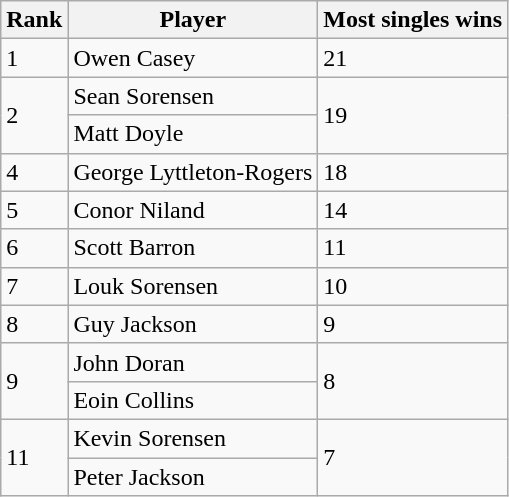<table class="wikitable">
<tr>
<th>Rank</th>
<th>Player</th>
<th>Most singles wins</th>
</tr>
<tr>
<td>1</td>
<td>Owen Casey</td>
<td>21</td>
</tr>
<tr>
<td rowspan=2>2</td>
<td>Sean Sorensen</td>
<td rowspan=2>19</td>
</tr>
<tr>
<td>Matt Doyle</td>
</tr>
<tr>
<td>4</td>
<td>George Lyttleton-Rogers</td>
<td>18</td>
</tr>
<tr>
<td>5</td>
<td>Conor Niland</td>
<td>14</td>
</tr>
<tr>
<td>6</td>
<td>Scott Barron</td>
<td>11</td>
</tr>
<tr>
<td>7</td>
<td>Louk Sorensen</td>
<td>10</td>
</tr>
<tr>
<td>8</td>
<td>Guy Jackson</td>
<td>9</td>
</tr>
<tr>
<td rowspan=2>9</td>
<td>John Doran</td>
<td rowspan=2>8</td>
</tr>
<tr>
<td>Eoin Collins</td>
</tr>
<tr>
<td rowspan=2>11</td>
<td>Kevin Sorensen</td>
<td rowspan=2>7</td>
</tr>
<tr>
<td>Peter Jackson</td>
</tr>
</table>
